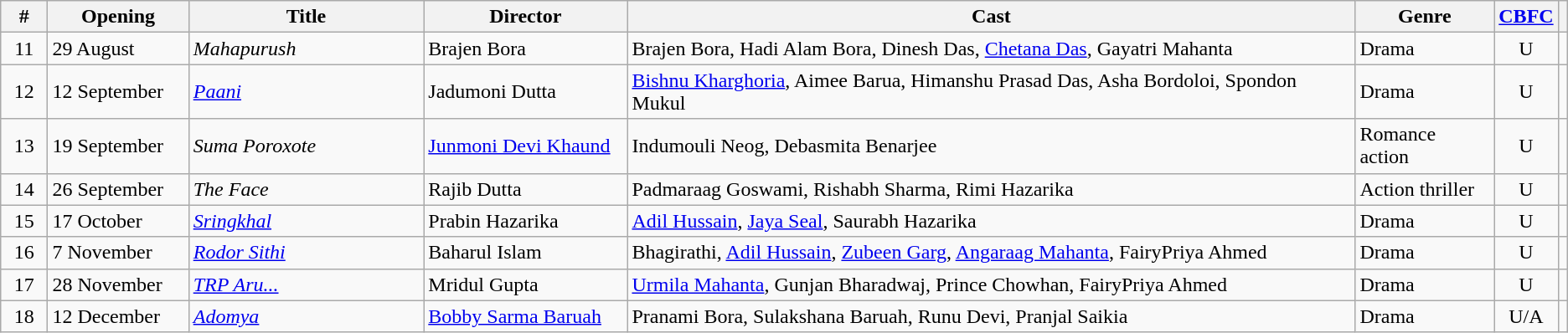<table class="wikitable" border="0">
<tr>
<th width="3%">#</th>
<th width="9%">Opening</th>
<th width="15%">Title</th>
<th width="13%">Director</th>
<th>Cast</th>
<th>Genre</th>
<th><a href='#'>CBFC</a></th>
<th></th>
</tr>
<tr>
<td align="center">11</td>
<td>29 August</td>
<td><em>Mahapurush</em></td>
<td>Brajen Bora</td>
<td>Brajen Bora, Hadi Alam Bora, Dinesh Das, <a href='#'>Chetana Das</a>, Gayatri Mahanta</td>
<td>Drama</td>
<td align="center">U</td>
<td align=center></td>
</tr>
<tr>
<td align="center">12</td>
<td>12 September</td>
<td><em><a href='#'>Paani</a></em></td>
<td>Jadumoni Dutta</td>
<td><a href='#'>Bishnu Kharghoria</a>, Aimee Barua, Himanshu Prasad Das, Asha Bordoloi, Spondon Mukul</td>
<td>Drama</td>
<td align="center">U</td>
<td align=center></td>
</tr>
<tr>
<td align="center">13</td>
<td>19 September</td>
<td><em>Suma Poroxote</em></td>
<td><a href='#'>Junmoni Devi Khaund</a></td>
<td>Indumouli Neog, Debasmita Benarjee</td>
<td>Romance action</td>
<td align="center">U</td>
<td align=center></td>
</tr>
<tr>
<td align="center">14</td>
<td>26 September</td>
<td><em>The Face</em></td>
<td>Rajib Dutta</td>
<td>Padmaraag Goswami, Rishabh Sharma, Rimi Hazarika</td>
<td>Action thriller</td>
<td align="center">U</td>
<td align=center></td>
</tr>
<tr>
<td align="center">15</td>
<td>17 October</td>
<td><em><a href='#'>Sringkhal</a></em></td>
<td>Prabin Hazarika</td>
<td><a href='#'>Adil Hussain</a>, <a href='#'>Jaya Seal</a>, Saurabh Hazarika</td>
<td>Drama</td>
<td align="center">U</td>
<td align=center></td>
</tr>
<tr>
<td align="center">16</td>
<td>7 November</td>
<td><em><a href='#'>Rodor Sithi</a></em></td>
<td>Baharul Islam</td>
<td>Bhagirathi, <a href='#'>Adil Hussain</a>, <a href='#'>Zubeen Garg</a>, <a href='#'>Angaraag Mahanta</a>, FairyPriya Ahmed</td>
<td>Drama</td>
<td align="center">U</td>
<td align=center></td>
</tr>
<tr>
<td align="center">17</td>
<td>28 November</td>
<td><em><a href='#'>TRP Aru...</a></em></td>
<td>Mridul Gupta</td>
<td><a href='#'>Urmila Mahanta</a>, Gunjan Bharadwaj, Prince Chowhan, FairyPriya Ahmed</td>
<td>Drama</td>
<td align="center">U</td>
<td align=center></td>
</tr>
<tr>
<td align="center">18</td>
<td>12 December</td>
<td><em><a href='#'>Adomya</a></em></td>
<td><a href='#'>Bobby Sarma Baruah</a></td>
<td>Pranami Bora, Sulakshana Baruah, Runu Devi, Pranjal Saikia</td>
<td>Drama</td>
<td align="center">U/A</td>
<td align=center></td>
</tr>
</table>
